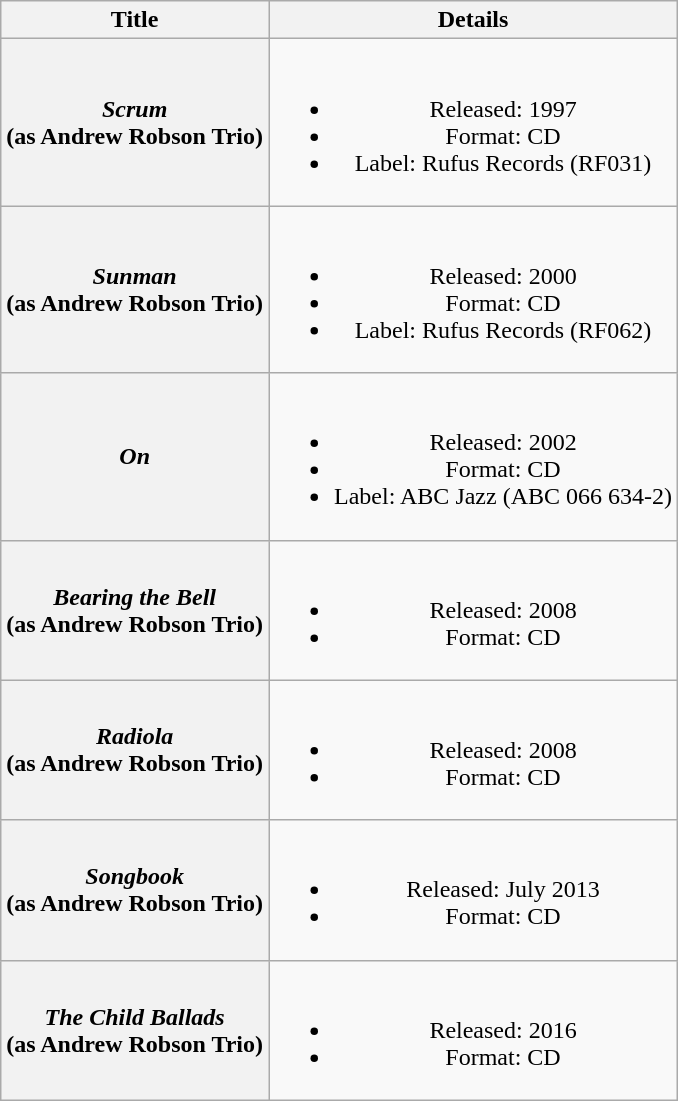<table class="wikitable plainrowheaders" style="text-align:center;" border="1">
<tr>
<th>Title</th>
<th>Details</th>
</tr>
<tr>
<th scope="row"><em>Scrum</em> <br> (as Andrew Robson Trio)</th>
<td><br><ul><li>Released: 1997</li><li>Format: CD</li><li>Label: Rufus Records (RF031)</li></ul></td>
</tr>
<tr>
<th scope="row"><em>Sunman</em> <br> (as Andrew Robson Trio)</th>
<td><br><ul><li>Released: 2000</li><li>Format: CD</li><li>Label: Rufus Records (RF062)</li></ul></td>
</tr>
<tr>
<th scope="row"><em>On</em></th>
<td><br><ul><li>Released: 2002</li><li>Format: CD</li><li>Label: ABC Jazz (ABC 066 634-2)</li></ul></td>
</tr>
<tr>
<th scope="row"><em>Bearing the Bell</em> <br> (as Andrew Robson Trio)</th>
<td><br><ul><li>Released: 2008</li><li>Format: CD</li></ul></td>
</tr>
<tr>
<th scope="row"><em>Radiola</em> <br> (as Andrew Robson Trio)</th>
<td><br><ul><li>Released: 2008</li><li>Format: CD</li></ul></td>
</tr>
<tr>
<th scope="row"><em>Songbook</em> <br> (as Andrew Robson Trio)</th>
<td><br><ul><li>Released: July 2013</li><li>Format: CD</li></ul></td>
</tr>
<tr>
<th scope="row"><em>The Child Ballads</em> <br> (as Andrew Robson Trio)</th>
<td><br><ul><li>Released: 2016</li><li>Format: CD</li></ul></td>
</tr>
</table>
